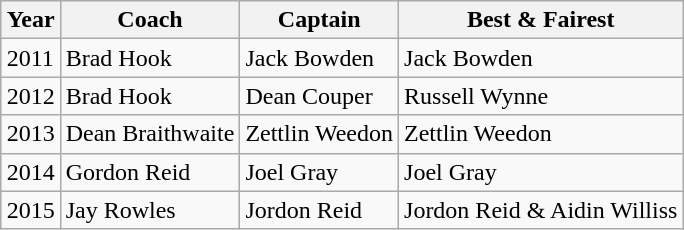<table class="wikitable sortable" style="margin:auto;">
<tr>
<th>Year</th>
<th>Coach</th>
<th>Captain</th>
<th>Best & Fairest</th>
</tr>
<tr>
<td>2011</td>
<td>Brad Hook</td>
<td>Jack Bowden</td>
<td>Jack Bowden</td>
</tr>
<tr>
<td>2012</td>
<td>Brad Hook</td>
<td>Dean Couper</td>
<td>Russell Wynne</td>
</tr>
<tr>
<td>2013</td>
<td>Dean Braithwaite</td>
<td>Zettlin Weedon</td>
<td>Zettlin Weedon</td>
</tr>
<tr>
<td>2014</td>
<td>Gordon Reid</td>
<td>Joel Gray</td>
<td>Joel Gray</td>
</tr>
<tr>
<td>2015</td>
<td>Jay Rowles</td>
<td>Jordon Reid</td>
<td>Jordon Reid & Aidin Williss</td>
</tr>
</table>
